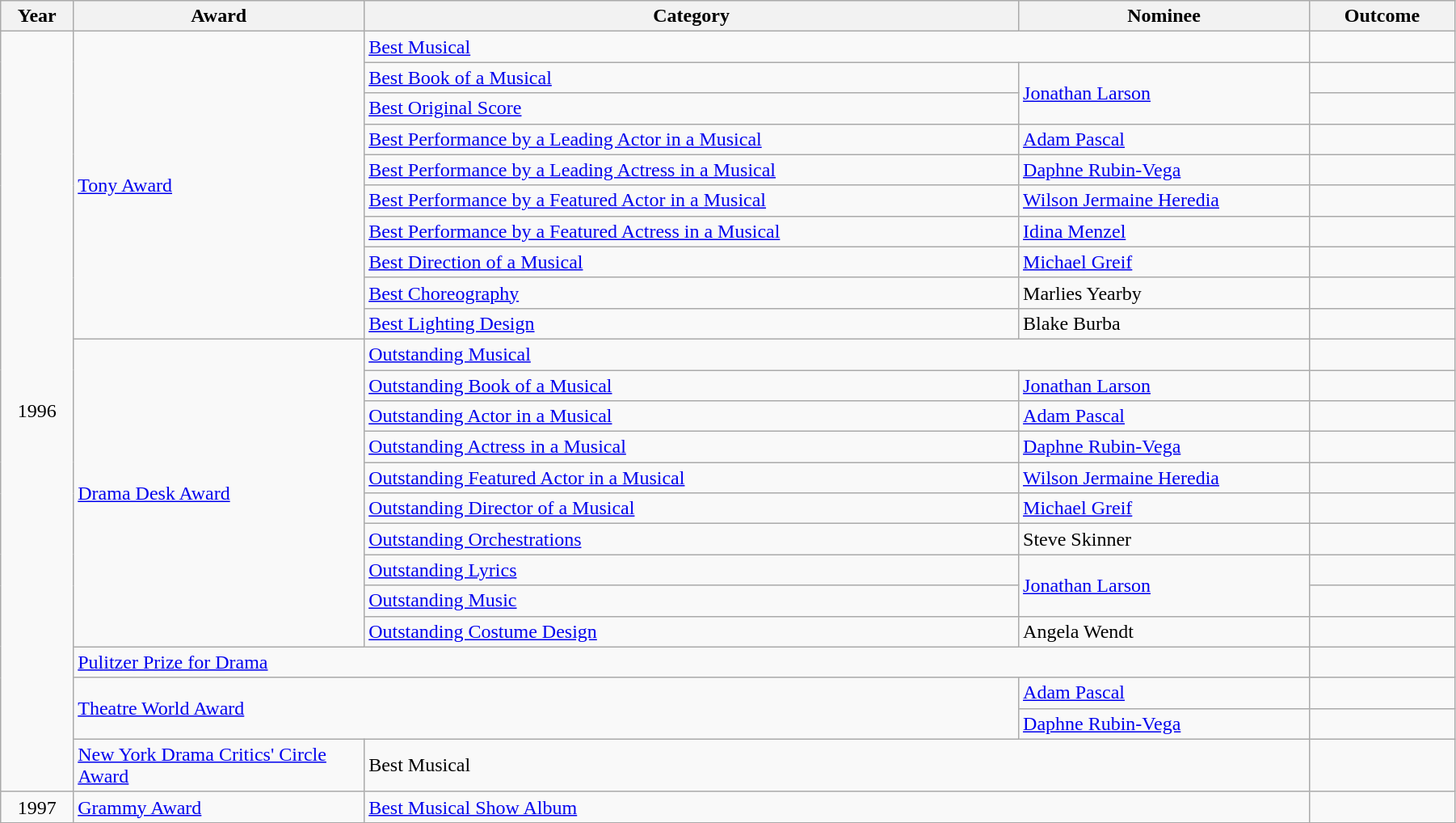<table class="wikitable" style="width:95%;">
<tr>
<th style="width:5%;">Year</th>
<th style="width:20%;">Award</th>
<th style="width:45%;">Category</th>
<th style="width:20%;">Nominee</th>
<th style="width:10%;">Outcome</th>
</tr>
<tr>
<td rowspan="24" style="text-align:center;">1996</td>
<td rowspan="10"><a href='#'>Tony Award</a></td>
<td colspan="2"><a href='#'>Best Musical</a></td>
<td></td>
</tr>
<tr>
<td><a href='#'>Best Book of a Musical</a></td>
<td rowspan="2"><a href='#'>Jonathan Larson</a></td>
<td></td>
</tr>
<tr>
<td><a href='#'>Best Original Score</a></td>
<td></td>
</tr>
<tr>
<td><a href='#'>Best Performance by a Leading Actor in a Musical</a></td>
<td><a href='#'>Adam Pascal</a></td>
<td></td>
</tr>
<tr>
<td><a href='#'>Best Performance by a Leading Actress in a Musical</a></td>
<td><a href='#'>Daphne Rubin-Vega</a></td>
<td></td>
</tr>
<tr>
<td><a href='#'>Best Performance by a Featured Actor in a Musical</a></td>
<td><a href='#'>Wilson Jermaine Heredia</a></td>
<td></td>
</tr>
<tr>
<td><a href='#'>Best Performance by a Featured Actress in a Musical</a></td>
<td><a href='#'>Idina Menzel</a></td>
<td></td>
</tr>
<tr>
<td><a href='#'>Best Direction of a Musical</a></td>
<td><a href='#'>Michael Greif</a></td>
<td></td>
</tr>
<tr>
<td><a href='#'>Best Choreography</a></td>
<td>Marlies Yearby</td>
<td></td>
</tr>
<tr>
<td><a href='#'>Best Lighting Design</a></td>
<td>Blake Burba</td>
<td></td>
</tr>
<tr>
<td rowspan="10"><a href='#'>Drama Desk Award</a></td>
<td colspan="2"><a href='#'>Outstanding Musical</a></td>
<td></td>
</tr>
<tr>
<td><a href='#'>Outstanding Book of a Musical</a></td>
<td><a href='#'>Jonathan Larson</a></td>
<td></td>
</tr>
<tr>
<td><a href='#'>Outstanding Actor in a Musical</a></td>
<td><a href='#'>Adam Pascal</a></td>
<td></td>
</tr>
<tr>
<td><a href='#'>Outstanding Actress in a Musical</a></td>
<td><a href='#'>Daphne Rubin-Vega</a></td>
<td></td>
</tr>
<tr>
<td><a href='#'>Outstanding Featured Actor in a Musical</a></td>
<td><a href='#'>Wilson Jermaine Heredia</a></td>
<td></td>
</tr>
<tr>
<td><a href='#'>Outstanding Director of a Musical</a></td>
<td><a href='#'>Michael Greif</a></td>
<td></td>
</tr>
<tr>
<td><a href='#'>Outstanding Orchestrations</a></td>
<td>Steve Skinner</td>
<td></td>
</tr>
<tr>
<td><a href='#'>Outstanding Lyrics</a></td>
<td rowspan="2"><a href='#'>Jonathan Larson</a></td>
<td></td>
</tr>
<tr>
<td><a href='#'>Outstanding Music</a></td>
<td></td>
</tr>
<tr>
<td><a href='#'>Outstanding Costume Design</a></td>
<td>Angela Wendt</td>
<td></td>
</tr>
<tr>
<td colspan="3"><a href='#'>Pulitzer Prize for Drama</a></td>
<td></td>
</tr>
<tr>
<td rowspan="2" colspan="2"><a href='#'>Theatre World Award</a></td>
<td><a href='#'>Adam Pascal</a></td>
<td></td>
</tr>
<tr>
<td><a href='#'>Daphne Rubin-Vega</a></td>
<td></td>
</tr>
<tr>
<td><a href='#'>New York Drama Critics' Circle Award</a></td>
<td colspan="2">Best Musical</td>
<td></td>
</tr>
<tr>
<td style="text-align:center;">1997</td>
<td><a href='#'>Grammy Award</a></td>
<td colspan="2"><a href='#'>Best Musical Show Album</a></td>
<td></td>
</tr>
<tr>
</tr>
</table>
